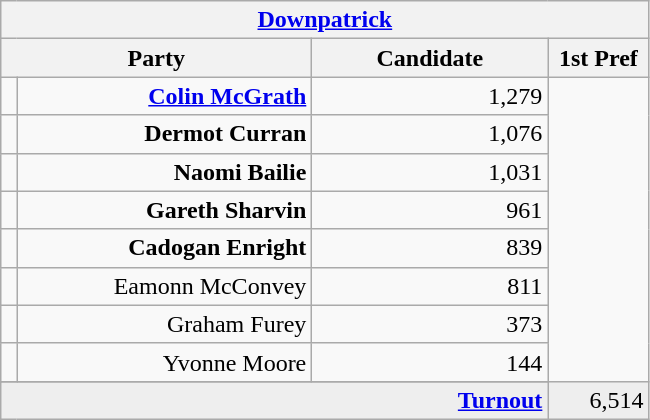<table class="wikitable">
<tr>
<th colspan="4" align="center"><a href='#'>Downpatrick</a></th>
</tr>
<tr>
<th colspan="2" align="center" width=200>Party</th>
<th width=150>Candidate</th>
<th width=60>1st Pref</th>
</tr>
<tr>
<td></td>
<td align="right"><strong><a href='#'>Colin McGrath</a></strong></td>
<td align="right">1,279</td>
</tr>
<tr>
<td></td>
<td align="right"><strong>Dermot Curran</strong></td>
<td align="right">1,076</td>
</tr>
<tr>
<td></td>
<td align="right"><strong>Naomi Bailie</strong></td>
<td align="right">1,031</td>
</tr>
<tr>
<td></td>
<td align="right"><strong>Gareth Sharvin</strong></td>
<td align="right">961</td>
</tr>
<tr>
<td></td>
<td align="right"><strong>Cadogan Enright</strong></td>
<td align="right">839</td>
</tr>
<tr>
<td></td>
<td align="right">Eamonn McConvey</td>
<td align="right">811</td>
</tr>
<tr>
<td></td>
<td align="right">Graham Furey</td>
<td align="right">373</td>
</tr>
<tr>
<td></td>
<td align="right">Yvonne Moore</td>
<td align="right">144</td>
</tr>
<tr>
</tr>
<tr bgcolor="EEEEEE">
<td colspan=3 align="right"><strong><a href='#'>Turnout</a></strong></td>
<td align="right">6,514</td>
</tr>
</table>
